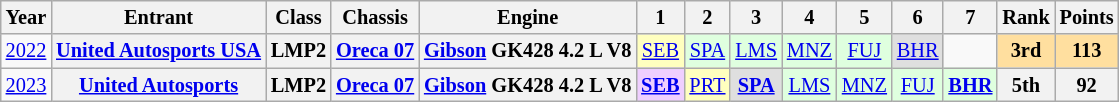<table class="wikitable" style="text-align:center; font-size:85%">
<tr>
<th>Year</th>
<th>Entrant</th>
<th>Class</th>
<th>Chassis</th>
<th>Engine</th>
<th>1</th>
<th>2</th>
<th>3</th>
<th>4</th>
<th>5</th>
<th>6</th>
<th>7</th>
<th>Rank</th>
<th>Points</th>
</tr>
<tr>
<td><a href='#'>2022</a></td>
<th nowrap><a href='#'>United Autosports USA</a></th>
<th>LMP2</th>
<th nowrap><a href='#'>Oreca 07</a></th>
<th nowrap><a href='#'>Gibson</a> GK428 4.2 L V8</th>
<td style="background:#FFFFBF;"><a href='#'>SEB</a><br></td>
<td style="background:#DFFFDF;"><a href='#'>SPA</a><br></td>
<td style="background:#DFFFDF;"><a href='#'>LMS</a><br></td>
<td style="background:#DFFFDF;"><a href='#'>MNZ</a><br></td>
<td style="background:#DFFFDF;"><a href='#'>FUJ</a><br></td>
<td style="background:#DFDFDF;"><a href='#'>BHR</a><br></td>
<td></td>
<th style="background:#FFDF9F;">3rd</th>
<th style="background:#FFDF9F;">113</th>
</tr>
<tr>
<td><a href='#'>2023</a></td>
<th nowrap><a href='#'>United Autosports</a></th>
<th>LMP2</th>
<th nowrap><a href='#'>Oreca 07</a></th>
<th nowrap><a href='#'>Gibson</a> GK428 4.2 L V8</th>
<td style="background:#EFCFFF;"><strong><a href='#'>SEB</a></strong><br></td>
<td style="background:#FFFFBF;"><a href='#'>PRT</a><br></td>
<td style="background:#DFDFDF;"><strong><a href='#'>SPA</a><br></strong></td>
<td style="background:#DFFFDF;"><a href='#'>LMS</a><br></td>
<td style="background:#DFFFDF;"><a href='#'>MNZ</a><br></td>
<td style="background:#DFFFDF;"><a href='#'>FUJ</a><br></td>
<td style="background:#DFFFDF;"><strong><a href='#'>BHR</a></strong><br></td>
<th>5th</th>
<th>92</th>
</tr>
</table>
